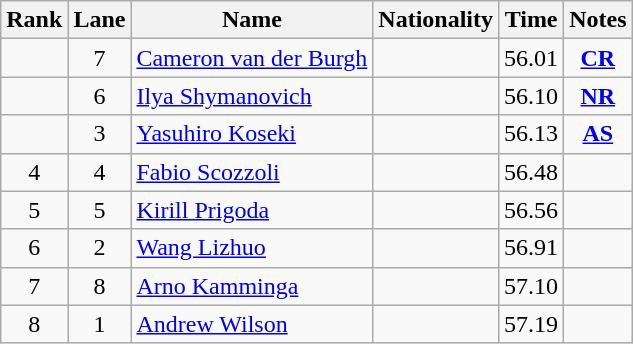<table class="wikitable sortable" style="text-align:center">
<tr>
<th>Rank</th>
<th>Lane</th>
<th>Name</th>
<th>Nationality</th>
<th>Time</th>
<th>Notes</th>
</tr>
<tr>
<td></td>
<td>7</td>
<td align=left><a href='#'>Cameron van der Burgh</a></td>
<td align=left></td>
<td>56.01</td>
<td><strong><a href='#'>CR</a></strong></td>
</tr>
<tr>
<td></td>
<td>6</td>
<td align=left><a href='#'>Ilya Shymanovich</a></td>
<td align=left></td>
<td>56.10</td>
<td><strong><a href='#'>NR</a></strong></td>
</tr>
<tr>
<td></td>
<td>3</td>
<td align=left><a href='#'>Yasuhiro Koseki</a></td>
<td align=left></td>
<td>56.13</td>
<td><strong><a href='#'>AS</a></strong></td>
</tr>
<tr>
<td>4</td>
<td>4</td>
<td align=left><a href='#'>Fabio Scozzoli</a></td>
<td align=left></td>
<td>56.48</td>
<td></td>
</tr>
<tr>
<td>5</td>
<td>5</td>
<td align=left><a href='#'>Kirill Prigoda</a></td>
<td align=left></td>
<td>56.56</td>
<td></td>
</tr>
<tr>
<td>6</td>
<td>2</td>
<td align=left><a href='#'>Wang Lizhuo</a></td>
<td align=left></td>
<td>56.91</td>
<td></td>
</tr>
<tr>
<td>7</td>
<td>8</td>
<td align=left><a href='#'>Arno Kamminga</a></td>
<td align=left></td>
<td>57.10</td>
<td></td>
</tr>
<tr>
<td>8</td>
<td>1</td>
<td align=left><a href='#'>Andrew Wilson</a></td>
<td align=left></td>
<td>57.19</td>
<td></td>
</tr>
</table>
